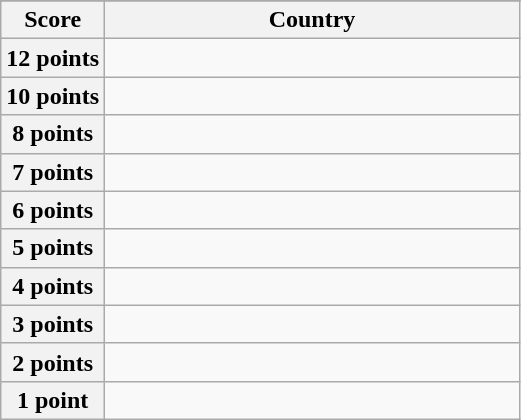<table class="wikitable">
<tr>
</tr>
<tr>
<th scope="col" width="20%">Score</th>
<th scope="col">Country</th>
</tr>
<tr>
<th scope="row">12 points</th>
<td></td>
</tr>
<tr>
<th scope="row">10 points</th>
<td></td>
</tr>
<tr>
<th scope="row">8 points</th>
<td></td>
</tr>
<tr>
<th scope="row">7 points</th>
<td></td>
</tr>
<tr>
<th scope="row">6 points</th>
<td></td>
</tr>
<tr>
<th scope="row">5 points</th>
<td></td>
</tr>
<tr>
<th scope="row">4 points</th>
<td></td>
</tr>
<tr>
<th scope="row">3 points</th>
<td></td>
</tr>
<tr>
<th scope="row">2 points</th>
<td></td>
</tr>
<tr>
<th scope="row">1 point</th>
<td></td>
</tr>
</table>
